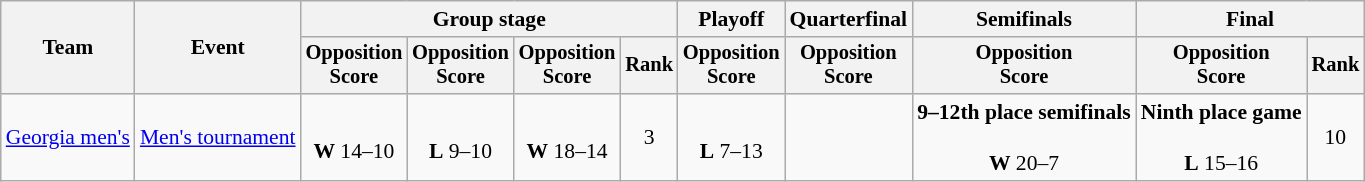<table class="wikitable" style="text-align:center; font-size:90%">
<tr>
<th rowspan=2>Team</th>
<th rowspan=2>Event</th>
<th colspan=4>Group stage</th>
<th>Playoff</th>
<th>Quarterfinal</th>
<th>Semifinals</th>
<th colspan=2>Final</th>
</tr>
<tr style=font-size:95%>
<th>Opposition<br>Score</th>
<th>Opposition<br>Score</th>
<th>Opposition<br>Score</th>
<th>Rank</th>
<th>Opposition<br>Score</th>
<th>Opposition<br>Score</th>
<th>Opposition<br>Score</th>
<th>Opposition<br>Score</th>
<th>Rank</th>
</tr>
<tr>
<td align=left><a href='#'>Georgia men's</a></td>
<td align=left><a href='#'>Men's tournament</a></td>
<td><br><strong>W</strong> 14–10</td>
<td><br><strong>L</strong> 9–10</td>
<td><br><strong>W</strong> 18–14</td>
<td>3</td>
<td><br><strong>L</strong> 7–13</td>
<td></td>
<td><strong>9–12th place semifinals</strong><br><br><strong>W</strong> 20–7</td>
<td><strong>Ninth place game</strong><br><br><strong>L</strong> 15–16</td>
<td>10</td>
</tr>
</table>
